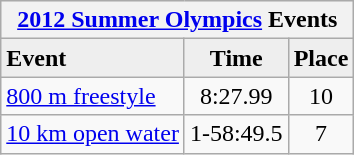<table class="wikitable">
<tr style="background:#eee;">
<th colspan="4"><a href='#'>2012 Summer Olympics</a> Events</th>
</tr>
<tr style="background:#eee;">
<td><strong>Event</strong></td>
<td style="text-align:center;"><strong>Time</strong></td>
<td style="text-align:center;"><strong>Place</strong></td>
</tr>
<tr>
<td><a href='#'>800 m freestyle</a></td>
<td style="text-align:center;">8:27.99</td>
<td style="text-align:center;">10</td>
</tr>
<tr>
<td><a href='#'>10 km open water</a></td>
<td style="text-align:center;">1-58:49.5</td>
<td style="text-align:center;">7</td>
</tr>
</table>
